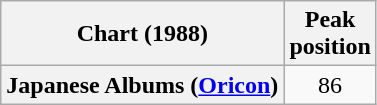<table class="wikitable plainrowheaders" style="text-align:center;" border="1">
<tr>
<th scope="col">Chart (1988)</th>
<th scope="col">Peak<br>position</th>
</tr>
<tr>
<th scope="row">Japanese Albums (<a href='#'>Oricon</a>)</th>
<td>86</td>
</tr>
</table>
